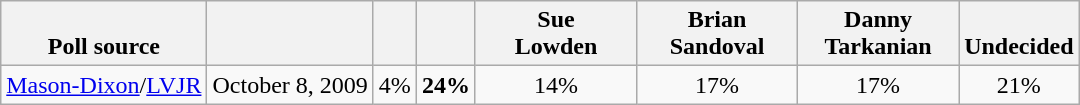<table class="wikitable" style="text-align:center">
<tr valign=bottom>
<th>Poll source</th>
<th></th>
<th></th>
<th></th>
<th style="width:100px;">Sue<br>Lowden</th>
<th style="width:100px;">Brian<br>Sandoval</th>
<th style="width:100px;">Danny<br>Tarkanian</th>
<th>Undecided</th>
</tr>
<tr>
<td align=left><a href='#'>Mason-Dixon</a>/<a href='#'>LVJR</a></td>
<td>October 8, 2009</td>
<td>4%</td>
<td><strong>24%</strong></td>
<td>14%</td>
<td>17%</td>
<td>17%</td>
<td>21%</td>
</tr>
</table>
